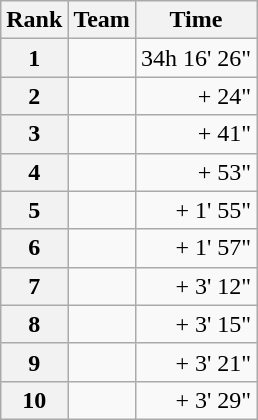<table class="wikitable">
<tr>
<th scope="col">Rank</th>
<th scope="col">Team</th>
<th scope="col">Time</th>
</tr>
<tr>
<th scope="row">1</th>
<td> </td>
<td align="right">34h 16' 26"</td>
</tr>
<tr>
<th scope="row">2</th>
<td> </td>
<td align="right">+ 24"</td>
</tr>
<tr>
<th scope="row">3</th>
<td> </td>
<td align="right">+ 41"</td>
</tr>
<tr>
<th scope="row">4</th>
<td> </td>
<td align="right">+ 53"</td>
</tr>
<tr>
<th scope="row">5</th>
<td> </td>
<td align="right">+ 1' 55"</td>
</tr>
<tr>
<th scope="row">6</th>
<td> </td>
<td align="right">+ 1' 57"</td>
</tr>
<tr>
<th scope="row">7</th>
<td> </td>
<td align="right">+ 3' 12"</td>
</tr>
<tr>
<th scope="row">8</th>
<td> </td>
<td align="right">+ 3' 15"</td>
</tr>
<tr>
<th scope="row">9</th>
<td> </td>
<td align="right">+ 3' 21"</td>
</tr>
<tr>
<th scope="row">10</th>
<td> </td>
<td align="right">+ 3' 29"</td>
</tr>
</table>
